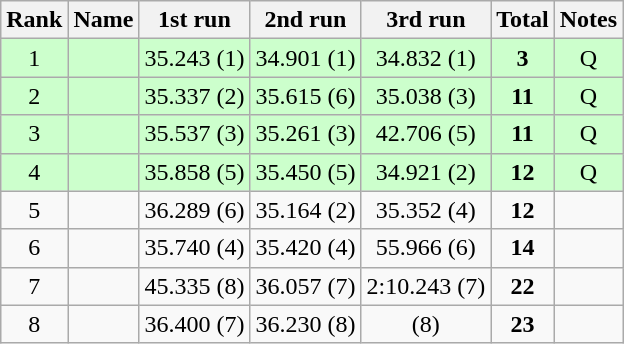<table class="sortable wikitable" style="text-align:center;">
<tr>
<th>Rank</th>
<th>Name</th>
<th>1st run</th>
<th>2nd run</th>
<th>3rd run</th>
<th>Total</th>
<th>Notes</th>
</tr>
<tr style="background:#cfc;">
<td>1</td>
<td align=left></td>
<td>35.243 (1)</td>
<td>34.901 (1)</td>
<td>34.832 (1)</td>
<td><strong>3</strong></td>
<td>Q</td>
</tr>
<tr style="background:#cfc;">
<td>2</td>
<td align=left></td>
<td>35.337 (2)</td>
<td>35.615 (6)</td>
<td>35.038 (3)</td>
<td><strong>11</strong></td>
<td>Q</td>
</tr>
<tr style="background:#cfc;">
<td>3</td>
<td align=left></td>
<td>35.537 (3)</td>
<td>35.261 (3)</td>
<td>42.706 (5)</td>
<td><strong>11</strong></td>
<td>Q</td>
</tr>
<tr style="background:#cfc;">
<td>4</td>
<td align=left></td>
<td>35.858 (5)</td>
<td>35.450 (5)</td>
<td>34.921 (2)</td>
<td><strong>12</strong></td>
<td>Q</td>
</tr>
<tr>
<td>5</td>
<td align=left></td>
<td>36.289 (6)</td>
<td>35.164 (2)</td>
<td>35.352 (4)</td>
<td><strong>12</strong></td>
<td></td>
</tr>
<tr>
<td>6</td>
<td align=left></td>
<td>35.740 (4)</td>
<td>35.420 (4)</td>
<td>55.966 (6)</td>
<td><strong>14</strong></td>
<td></td>
</tr>
<tr>
<td>7</td>
<td align=left></td>
<td>45.335 (8)</td>
<td>36.057 (7)</td>
<td>2:10.243 (7)</td>
<td><strong>22</strong></td>
<td></td>
</tr>
<tr>
<td>8</td>
<td align=left></td>
<td>36.400 (7)</td>
<td>36.230 (8)</td>
<td> (8)</td>
<td><strong>23</strong></td>
<td></td>
</tr>
</table>
